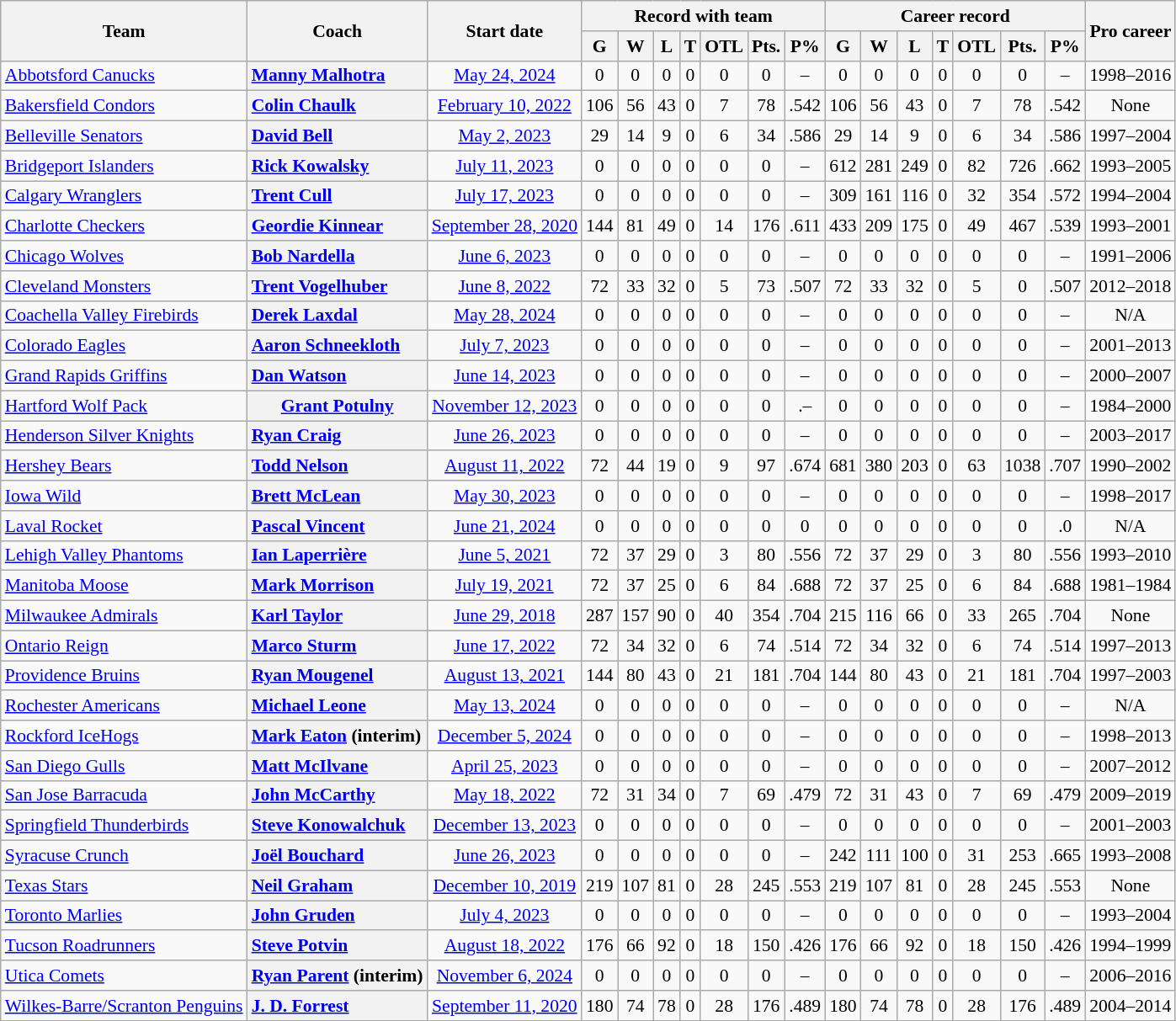<table class="wikitable sortable" style="text-align: center; font-size:90%">
<tr>
<th rowspan="2" scope="col">Team</th>
<th rowspan="2" scope="col">Coach</th>
<th rowspan="2" scope="col">Start date</th>
<th colspan="7" scope="col">Record with team</th>
<th colspan="7" scope="col">Career record</th>
<th rowspan="2" scope="col">Pro career</th>
</tr>
<tr>
<th>G</th>
<th>W</th>
<th>L</th>
<th>T</th>
<th>OTL</th>
<th>Pts.</th>
<th>P%</th>
<th>G</th>
<th>W</th>
<th>L</th>
<th>T</th>
<th>OTL</th>
<th>Pts.</th>
<th>P%</th>
</tr>
<tr>
<td style="text-align:left;"><a href='#'>Abbotsford Canucks</a></td>
<th style="text-align:left;"><a href='#'>Manny Malhotra</a></th>
<td><a href='#'>May 24, 2024</a></td>
<td>0</td>
<td>0</td>
<td>0</td>
<td>0</td>
<td>0</td>
<td>0</td>
<td>–</td>
<td>0</td>
<td>0</td>
<td>0</td>
<td>0</td>
<td>0</td>
<td>0</td>
<td>–</td>
<td>1998–2016</td>
</tr>
<tr>
<td style="text-align:left;"><a href='#'>Bakersfield Condors</a></td>
<th style="text-align:left;"><a href='#'>Colin Chaulk</a></th>
<td><a href='#'>February 10, 2022</a></td>
<td>106</td>
<td>56</td>
<td>43</td>
<td>0</td>
<td>7</td>
<td>78</td>
<td>.542</td>
<td>106</td>
<td>56</td>
<td>43</td>
<td>0</td>
<td>7</td>
<td>78</td>
<td>.542</td>
<td>None</td>
</tr>
<tr>
<td style="text-align:left;"><a href='#'>Belleville Senators</a></td>
<th style="text-align:left;"><a href='#'>David Bell</a></th>
<td><a href='#'>May 2, 2023</a></td>
<td>29</td>
<td>14</td>
<td>9</td>
<td>0</td>
<td>6</td>
<td>34</td>
<td>.586</td>
<td>29</td>
<td>14</td>
<td>9</td>
<td>0</td>
<td>6</td>
<td>34</td>
<td>.586</td>
<td>1997–2004</td>
</tr>
<tr>
<td style="text-align:left;"><a href='#'>Bridgeport Islanders</a></td>
<th style="text-align:left;"><a href='#'>Rick Kowalsky</a></th>
<td><a href='#'>July 11, 2023</a></td>
<td>0</td>
<td>0</td>
<td>0</td>
<td>0</td>
<td>0</td>
<td>0</td>
<td>–</td>
<td>612</td>
<td>281</td>
<td>249</td>
<td>0</td>
<td>82</td>
<td>726</td>
<td>.662</td>
<td>1993–2005</td>
</tr>
<tr>
<td style="text-align:left;"><a href='#'>Calgary Wranglers</a></td>
<th style="text-align:left;"><a href='#'>Trent Cull</a></th>
<td><a href='#'>July 17, 2023</a></td>
<td>0</td>
<td>0</td>
<td>0</td>
<td>0</td>
<td>0</td>
<td>0</td>
<td>–</td>
<td>309</td>
<td>161</td>
<td>116</td>
<td>0</td>
<td>32</td>
<td>354</td>
<td>.572</td>
<td>1994–2004</td>
</tr>
<tr>
<td style="text-align:left;"><a href='#'>Charlotte Checkers</a></td>
<th style="text-align:left;"><a href='#'>Geordie Kinnear</a></th>
<td><a href='#'>September 28, 2020</a></td>
<td>144</td>
<td>81</td>
<td>49</td>
<td>0</td>
<td>14</td>
<td>176</td>
<td>.611</td>
<td>433</td>
<td>209</td>
<td>175</td>
<td>0</td>
<td>49</td>
<td>467</td>
<td>.539</td>
<td>1993–2001</td>
</tr>
<tr>
<td style="text-align:left;"><a href='#'>Chicago Wolves</a></td>
<th style="text-align:left;"><a href='#'>Bob Nardella</a></th>
<td><a href='#'>June 6, 2023</a></td>
<td>0</td>
<td>0</td>
<td>0</td>
<td>0</td>
<td>0</td>
<td>0</td>
<td>–</td>
<td>0</td>
<td>0</td>
<td>0</td>
<td>0</td>
<td>0</td>
<td>0</td>
<td>–</td>
<td>1991–2006</td>
</tr>
<tr>
<td style="text-align:left;"><a href='#'>Cleveland Monsters</a></td>
<th style="text-align:left;"><a href='#'>Trent Vogelhuber</a></th>
<td><a href='#'>June 8, 2022</a></td>
<td>72</td>
<td>33</td>
<td>32</td>
<td>0</td>
<td>5</td>
<td>73</td>
<td>.507</td>
<td>72</td>
<td>33</td>
<td>32</td>
<td>0</td>
<td>5</td>
<td>0</td>
<td>.507</td>
<td>2012–2018</td>
</tr>
<tr>
<td style="text-align:left;"><a href='#'>Coachella Valley Firebirds</a></td>
<th style="text-align:left;"><a href='#'>Derek Laxdal</a></th>
<td><a href='#'>May 28, 2024</a></td>
<td>0</td>
<td>0</td>
<td>0</td>
<td>0</td>
<td>0</td>
<td>0</td>
<td>–</td>
<td>0</td>
<td>0</td>
<td>0</td>
<td>0</td>
<td>0</td>
<td>0</td>
<td>–</td>
<td>N/A</td>
</tr>
<tr>
<td style="text-align:left;"><a href='#'>Colorado Eagles</a></td>
<th style="text-align:left;"><a href='#'>Aaron Schneekloth</a></th>
<td><a href='#'>July 7, 2023</a></td>
<td>0</td>
<td>0</td>
<td>0</td>
<td>0</td>
<td>0</td>
<td>0</td>
<td>–</td>
<td>0</td>
<td>0</td>
<td>0</td>
<td>0</td>
<td>0</td>
<td>0</td>
<td>–</td>
<td>2001–2013</td>
</tr>
<tr>
<td style="text-align:left;"><a href='#'>Grand Rapids Griffins</a></td>
<th style="text-align:left;"><a href='#'>Dan Watson</a></th>
<td><a href='#'>June 14, 2023</a></td>
<td>0</td>
<td>0</td>
<td>0</td>
<td>0</td>
<td>0</td>
<td>0</td>
<td>–</td>
<td>0</td>
<td>0</td>
<td>0</td>
<td>0</td>
<td>0</td>
<td>0</td>
<td>–</td>
<td>2000–2007</td>
</tr>
<tr>
<td style="text-align:left;"><a href='#'>Hartford Wolf Pack</a></td>
<th><a href='#'>Grant Potulny</a></th>
<td><a href='#'>November 12, 2023</a></td>
<td>0</td>
<td>0</td>
<td>0</td>
<td>0</td>
<td>0</td>
<td>0</td>
<td>.–</td>
<td>0</td>
<td>0</td>
<td>0</td>
<td>0</td>
<td>0</td>
<td>0</td>
<td>–</td>
<td>1984–2000</td>
</tr>
<tr>
<td style="text-align:left;"><a href='#'>Henderson Silver Knights</a></td>
<th style="text-align:left;"><a href='#'>Ryan Craig</a></th>
<td><a href='#'>June 26, 2023</a></td>
<td>0</td>
<td>0</td>
<td>0</td>
<td>0</td>
<td>0</td>
<td>0</td>
<td>–</td>
<td>0</td>
<td>0</td>
<td>0</td>
<td>0</td>
<td>0</td>
<td>0</td>
<td>–</td>
<td>2003–2017</td>
</tr>
<tr>
<td style="text-align:left;"><a href='#'>Hershey Bears</a></td>
<th style="text-align:left;"><a href='#'>Todd Nelson</a></th>
<td><a href='#'>August 11, 2022</a></td>
<td>72</td>
<td>44</td>
<td>19</td>
<td>0</td>
<td>9</td>
<td>97</td>
<td>.674</td>
<td>681</td>
<td>380</td>
<td>203</td>
<td>0</td>
<td>63</td>
<td>1038</td>
<td>.707</td>
<td>1990–2002</td>
</tr>
<tr>
<td style="text-align:left;"><a href='#'>Iowa Wild</a></td>
<th style="text-align:left;"><a href='#'>Brett McLean</a></th>
<td><a href='#'>May 30, 2023</a></td>
<td>0</td>
<td>0</td>
<td>0</td>
<td>0</td>
<td>0</td>
<td>0</td>
<td>–</td>
<td>0</td>
<td>0</td>
<td>0</td>
<td>0</td>
<td>0</td>
<td>0</td>
<td>–</td>
<td>1998–2017</td>
</tr>
<tr>
<td style="text-align:left;"><a href='#'>Laval Rocket</a></td>
<th style="text-align:left;"><a href='#'>Pascal Vincent</a></th>
<td><a href='#'>June 21, 2024</a></td>
<td>0</td>
<td>0</td>
<td>0</td>
<td>0</td>
<td>0</td>
<td>0</td>
<td>0</td>
<td>0</td>
<td>0</td>
<td>0</td>
<td>0</td>
<td>0</td>
<td>0</td>
<td>.0</td>
<td>N/A</td>
</tr>
<tr>
<td style="text-align:left;"><a href='#'>Lehigh Valley Phantoms</a></td>
<th style="text-align:left;"><a href='#'>Ian Laperrière</a></th>
<td><a href='#'>June 5, 2021</a></td>
<td>72</td>
<td>37</td>
<td>29</td>
<td>0</td>
<td>3</td>
<td>80</td>
<td>.556</td>
<td>72</td>
<td>37</td>
<td>29</td>
<td>0</td>
<td>3</td>
<td>80</td>
<td>.556</td>
<td>1993–2010</td>
</tr>
<tr>
<td style="text-align:left;"><a href='#'>Manitoba Moose</a></td>
<th style="text-align:left;"><a href='#'>Mark Morrison</a></th>
<td><a href='#'>July 19, 2021</a></td>
<td>72</td>
<td>37</td>
<td>25</td>
<td>0</td>
<td>6</td>
<td>84</td>
<td>.688</td>
<td>72</td>
<td>37</td>
<td>25</td>
<td>0</td>
<td>6</td>
<td>84</td>
<td>.688</td>
<td>1981–1984</td>
</tr>
<tr>
<td style="text-align:left;"><a href='#'>Milwaukee Admirals</a></td>
<th style="text-align:left;"><a href='#'>Karl Taylor</a></th>
<td><a href='#'>June 29, 2018</a></td>
<td>287</td>
<td>157</td>
<td>90</td>
<td>0</td>
<td>40</td>
<td>354</td>
<td>.704</td>
<td>215</td>
<td>116</td>
<td>66</td>
<td>0</td>
<td>33</td>
<td>265</td>
<td>.704</td>
<td>None</td>
</tr>
<tr>
<td style="text-align:left;"><a href='#'>Ontario Reign</a></td>
<th style="text-align:left;"><a href='#'>Marco Sturm</a></th>
<td><a href='#'>June 17, 2022</a></td>
<td>72</td>
<td>34</td>
<td>32</td>
<td>0</td>
<td>6</td>
<td>74</td>
<td>.514</td>
<td>72</td>
<td>34</td>
<td>32</td>
<td>0</td>
<td>6</td>
<td>74</td>
<td>.514</td>
<td>1997–2013</td>
</tr>
<tr>
<td style="text-align:left;"><a href='#'>Providence Bruins</a></td>
<th style="text-align:left;"><a href='#'>Ryan Mougenel</a></th>
<td><a href='#'>August 13, 2021</a></td>
<td>144</td>
<td>80</td>
<td>43</td>
<td>0</td>
<td>21</td>
<td>181</td>
<td>.704</td>
<td>144</td>
<td>80</td>
<td>43</td>
<td>0</td>
<td>21</td>
<td>181</td>
<td>.704</td>
<td>1997–2003</td>
</tr>
<tr>
<td style="text-align:left;"><a href='#'>Rochester Americans</a></td>
<th style="text-align:left;"><strong><a href='#'>Michael Leone</a></strong></th>
<td><a href='#'>May 13, 2024</a></td>
<td>0</td>
<td>0</td>
<td>0</td>
<td>0</td>
<td>0</td>
<td>0</td>
<td>–</td>
<td>0</td>
<td>0</td>
<td>0</td>
<td>0</td>
<td>0</td>
<td>0</td>
<td>–</td>
<td>N/A</td>
</tr>
<tr>
<td style="text-align:left;"><a href='#'>Rockford IceHogs</a></td>
<th style="text-align:left;"><a href='#'>Mark Eaton</a> (interim)</th>
<td><a href='#'>December 5, 2024</a></td>
<td>0</td>
<td>0</td>
<td>0</td>
<td>0</td>
<td>0</td>
<td>0</td>
<td>–</td>
<td>0</td>
<td>0</td>
<td>0</td>
<td>0</td>
<td>0</td>
<td>0</td>
<td>–</td>
<td>1998–2013</td>
</tr>
<tr>
<td style="text-align:left;"><a href='#'>San Diego Gulls</a></td>
<th style="text-align:left;"><a href='#'>Matt McIlvane</a></th>
<td><a href='#'>April 25, 2023</a></td>
<td>0</td>
<td>0</td>
<td>0</td>
<td>0</td>
<td>0</td>
<td>0</td>
<td>–</td>
<td>0</td>
<td>0</td>
<td>0</td>
<td>0</td>
<td>0</td>
<td>0</td>
<td>–</td>
<td>2007–2012</td>
</tr>
<tr>
<td style="text-align:left;"><a href='#'>San Jose Barracuda</a></td>
<th style="text-align:left;"><a href='#'>John McCarthy</a></th>
<td><a href='#'>May 18, 2022</a></td>
<td>72</td>
<td>31</td>
<td>34</td>
<td>0</td>
<td>7</td>
<td>69</td>
<td>.479</td>
<td>72</td>
<td>31</td>
<td>43</td>
<td>0</td>
<td>7</td>
<td>69</td>
<td>.479</td>
<td>2009–2019</td>
</tr>
<tr>
<td style="text-align:left;"><a href='#'>Springfield Thunderbirds</a></td>
<th style="text-align:left;"><a href='#'>Steve Konowalchuk</a></th>
<td><a href='#'>December 13, 2023</a></td>
<td>0</td>
<td>0</td>
<td>0</td>
<td>0</td>
<td>0</td>
<td>0</td>
<td>–</td>
<td>0</td>
<td>0</td>
<td>0</td>
<td>0</td>
<td>0</td>
<td>0</td>
<td>–</td>
<td>2001–2003</td>
</tr>
<tr>
<td style="text-align:left;"><a href='#'>Syracuse Crunch</a></td>
<th style="text-align:left;"><a href='#'>Joël Bouchard</a></th>
<td><a href='#'>June 26, 2023</a></td>
<td>0</td>
<td>0</td>
<td>0</td>
<td>0</td>
<td>0</td>
<td>0</td>
<td>–</td>
<td>242</td>
<td>111</td>
<td>100</td>
<td>0</td>
<td>31</td>
<td>253</td>
<td>.665</td>
<td>1993–2008</td>
</tr>
<tr>
<td style="text-align:left;"><a href='#'>Texas Stars</a></td>
<th style="text-align:left;"><a href='#'>Neil Graham</a></th>
<td><a href='#'>December 10, 2019</a></td>
<td>219</td>
<td>107</td>
<td>81</td>
<td>0</td>
<td>28</td>
<td>245</td>
<td>.553</td>
<td>219</td>
<td>107</td>
<td>81</td>
<td>0</td>
<td>28</td>
<td>245</td>
<td>.553</td>
<td>None</td>
</tr>
<tr>
<td style="text-align:left;"><a href='#'>Toronto Marlies</a></td>
<th style="text-align:left;"><a href='#'>John Gruden</a></th>
<td><a href='#'>July 4, 2023</a></td>
<td>0</td>
<td>0</td>
<td>0</td>
<td>0</td>
<td>0</td>
<td>0</td>
<td>–</td>
<td>0</td>
<td>0</td>
<td>0</td>
<td>0</td>
<td>0</td>
<td>0</td>
<td>–</td>
<td>1993–2004</td>
</tr>
<tr>
<td style="text-align:left;"><a href='#'>Tucson Roadrunners</a></td>
<th style="text-align:left;"><a href='#'>Steve Potvin</a></th>
<td><a href='#'>August 18, 2022</a></td>
<td>176</td>
<td>66</td>
<td>92</td>
<td>0</td>
<td>18</td>
<td>150</td>
<td>.426</td>
<td>176</td>
<td>66</td>
<td>92</td>
<td>0</td>
<td>18</td>
<td>150</td>
<td>.426</td>
<td>1994–1999</td>
</tr>
<tr>
<td style="text-align:left;"><a href='#'>Utica Comets</a></td>
<th style="text-align:left;"><a href='#'>Ryan Parent</a> (interim)</th>
<td><a href='#'>November 6, 2024</a></td>
<td>0</td>
<td>0</td>
<td>0</td>
<td>0</td>
<td>0</td>
<td>0</td>
<td>–</td>
<td>0</td>
<td>0</td>
<td>0</td>
<td>0</td>
<td>0</td>
<td>0</td>
<td>–</td>
<td>2006–2016</td>
</tr>
<tr>
<td style="text-align:left;"><a href='#'>Wilkes-Barre/Scranton Penguins</a></td>
<th style="text-align:left;"><a href='#'>J. D. Forrest</a></th>
<td><a href='#'>September 11, 2020</a></td>
<td>180</td>
<td>74</td>
<td>78</td>
<td>0</td>
<td>28</td>
<td>176</td>
<td>.489</td>
<td>180</td>
<td>74</td>
<td>78</td>
<td>0</td>
<td>28</td>
<td>176</td>
<td>.489</td>
<td>2004–2014</td>
</tr>
</table>
